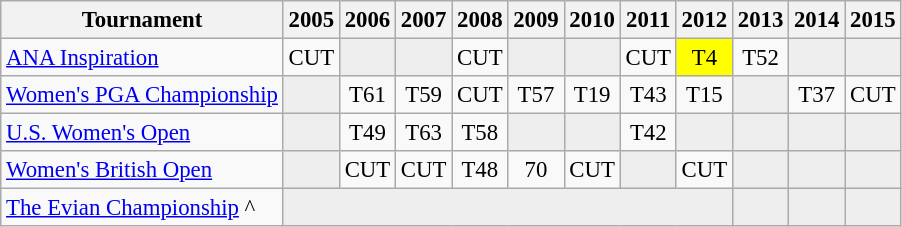<table class="wikitable" style="font-size:95%;text-align:center;">
<tr>
<th>Tournament</th>
<th>2005</th>
<th>2006</th>
<th>2007</th>
<th>2008</th>
<th>2009</th>
<th>2010</th>
<th>2011</th>
<th>2012</th>
<th>2013</th>
<th>2014</th>
<th>2015</th>
</tr>
<tr>
<td align=left><a href='#'>ANA Inspiration</a></td>
<td>CUT</td>
<td style="background:#eeeeee;"></td>
<td style="background:#eeeeee;"></td>
<td>CUT</td>
<td style="background:#eeeeee;"></td>
<td style="background:#eeeeee;"></td>
<td>CUT</td>
<td style="background:yellow;">T4</td>
<td>T52</td>
<td style="background:#eeeeee;"></td>
<td style="background:#eeeeee;"></td>
</tr>
<tr>
<td align=left><a href='#'>Women's PGA Championship</a></td>
<td style="background:#eeeeee;"></td>
<td>T61</td>
<td>T59</td>
<td>CUT</td>
<td>T57</td>
<td>T19</td>
<td>T43</td>
<td>T15</td>
<td style="background:#eeeeee;"></td>
<td>T37</td>
<td>CUT</td>
</tr>
<tr>
<td align=left><a href='#'>U.S. Women's Open</a></td>
<td style="background:#eeeeee;"></td>
<td>T49</td>
<td>T63</td>
<td>T58</td>
<td style="background:#eeeeee;"></td>
<td style="background:#eeeeee;"></td>
<td>T42</td>
<td style="background:#eeeeee;"></td>
<td style="background:#eeeeee;"></td>
<td style="background:#eeeeee;"></td>
<td style="background:#eeeeee;"></td>
</tr>
<tr>
<td align=left><a href='#'>Women's British Open</a></td>
<td style="background:#eeeeee;"></td>
<td>CUT</td>
<td>CUT</td>
<td>T48</td>
<td>70</td>
<td>CUT</td>
<td style="background:#eeeeee;"></td>
<td>CUT</td>
<td style="background:#eeeeee;"></td>
<td style="background:#eeeeee;"></td>
<td style="background:#eeeeee;"></td>
</tr>
<tr>
<td align=left><a href='#'>The Evian Championship</a> ^</td>
<td style="background:#eeeeee;" colspan=8></td>
<td style="background:#eeeeee;"></td>
<td style="background:#eeeeee;"></td>
<td style="background:#eeeeee;"></td>
</tr>
</table>
